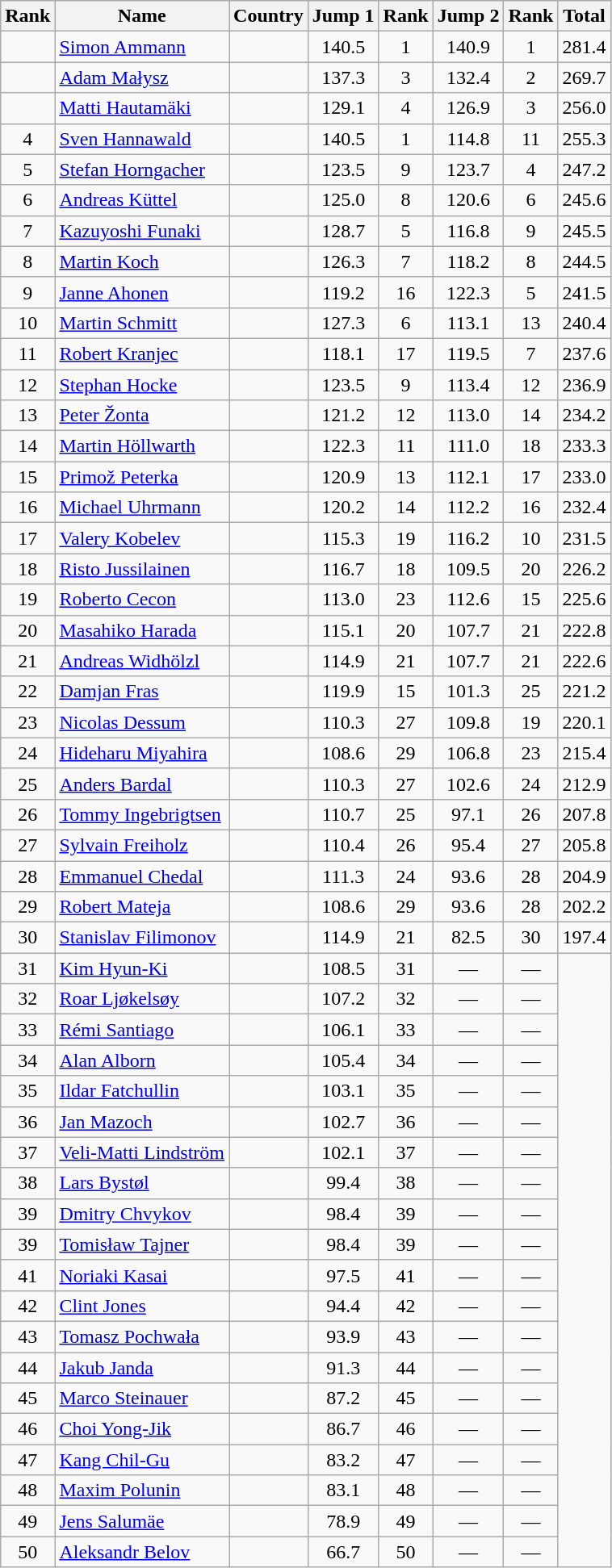<table class="wikitable sortable" style="text-align:center">
<tr>
<th>Rank</th>
<th>Name</th>
<th>Country</th>
<th>Jump 1</th>
<th>Rank</th>
<th>Jump 2</th>
<th>Rank</th>
<th>Total</th>
</tr>
<tr>
<td></td>
<td align="left"><a href='#'>Simon Ammann</a></td>
<td align="left"></td>
<td>140.5</td>
<td>1</td>
<td>140.9</td>
<td>1</td>
<td>281.4</td>
</tr>
<tr>
<td></td>
<td align="left"><a href='#'>Adam Małysz</a></td>
<td align="left"></td>
<td>137.3</td>
<td>3</td>
<td>132.4</td>
<td>2</td>
<td>269.7</td>
</tr>
<tr>
<td></td>
<td align="left"><a href='#'>Matti Hautamäki</a></td>
<td align="left"></td>
<td>129.1</td>
<td>4</td>
<td>126.9</td>
<td>3</td>
<td>256.0</td>
</tr>
<tr>
<td>4</td>
<td align="left"><a href='#'>Sven Hannawald</a></td>
<td align="left"></td>
<td>140.5</td>
<td>1</td>
<td>114.8</td>
<td>11</td>
<td>255.3</td>
</tr>
<tr>
<td>5</td>
<td align="left"><a href='#'>Stefan Horngacher</a></td>
<td align="left"></td>
<td>123.5</td>
<td>9</td>
<td>123.7</td>
<td>4</td>
<td>247.2</td>
</tr>
<tr>
<td>6</td>
<td align="left"><a href='#'>Andreas Küttel</a></td>
<td align="left"></td>
<td>125.0</td>
<td>8</td>
<td>120.6</td>
<td>6</td>
<td>245.6</td>
</tr>
<tr>
<td>7</td>
<td align="left"><a href='#'>Kazuyoshi Funaki</a></td>
<td align="left"></td>
<td>128.7</td>
<td>5</td>
<td>116.8</td>
<td>9</td>
<td>245.5</td>
</tr>
<tr>
<td>8</td>
<td align="left"><a href='#'>Martin Koch</a></td>
<td align="left"></td>
<td>126.3</td>
<td>7</td>
<td>118.2</td>
<td>8</td>
<td>244.5</td>
</tr>
<tr>
<td>9</td>
<td align="left"><a href='#'>Janne Ahonen</a></td>
<td align="left"></td>
<td>119.2</td>
<td>16</td>
<td>122.3</td>
<td>5</td>
<td>241.5</td>
</tr>
<tr>
<td>10</td>
<td align="left"><a href='#'>Martin Schmitt</a></td>
<td align="left"></td>
<td>127.3</td>
<td>6</td>
<td>113.1</td>
<td>13</td>
<td>240.4</td>
</tr>
<tr>
<td>11</td>
<td align="left"><a href='#'>Robert Kranjec</a></td>
<td align="left"></td>
<td>118.1</td>
<td>17</td>
<td>119.5</td>
<td>7</td>
<td>237.6</td>
</tr>
<tr>
<td>12</td>
<td align="left"><a href='#'>Stephan Hocke</a></td>
<td align="left"></td>
<td>123.5</td>
<td>9</td>
<td>113.4</td>
<td>12</td>
<td>236.9</td>
</tr>
<tr>
<td>13</td>
<td align="left"><a href='#'>Peter Žonta</a></td>
<td align="left"></td>
<td>121.2</td>
<td>12</td>
<td>113.0</td>
<td>14</td>
<td>234.2</td>
</tr>
<tr>
<td>14</td>
<td align="left"><a href='#'>Martin Höllwarth</a></td>
<td align="left"></td>
<td>122.3</td>
<td>11</td>
<td>111.0</td>
<td>18</td>
<td>233.3</td>
</tr>
<tr>
<td>15</td>
<td align="left"><a href='#'>Primož Peterka</a></td>
<td align="left"></td>
<td>120.9</td>
<td>13</td>
<td>112.1</td>
<td>17</td>
<td>233.0</td>
</tr>
<tr>
<td>16</td>
<td align="left"><a href='#'>Michael Uhrmann</a></td>
<td align="left"></td>
<td>120.2</td>
<td>14</td>
<td>112.2</td>
<td>16</td>
<td>232.4</td>
</tr>
<tr>
<td>17</td>
<td align="left"><a href='#'>Valery Kobelev</a></td>
<td align="left"></td>
<td>115.3</td>
<td>19</td>
<td>116.2</td>
<td>10</td>
<td>231.5</td>
</tr>
<tr>
<td>18</td>
<td align="left"><a href='#'>Risto Jussilainen</a></td>
<td align="left"></td>
<td>116.7</td>
<td>18</td>
<td>109.5</td>
<td>20</td>
<td>226.2</td>
</tr>
<tr>
<td>19</td>
<td align="left"><a href='#'>Roberto Cecon</a></td>
<td align="left"></td>
<td>113.0</td>
<td>23</td>
<td>112.6</td>
<td>15</td>
<td>225.6</td>
</tr>
<tr>
<td>20</td>
<td align="left"><a href='#'>Masahiko Harada</a></td>
<td align="left"></td>
<td>115.1</td>
<td>20</td>
<td>107.7</td>
<td>21</td>
<td>222.8</td>
</tr>
<tr>
<td>21</td>
<td align="left"><a href='#'>Andreas Widhölzl</a></td>
<td align="left"></td>
<td>114.9</td>
<td>21</td>
<td>107.7</td>
<td>21</td>
<td>222.6</td>
</tr>
<tr>
<td>22</td>
<td align="left"><a href='#'>Damjan Fras</a></td>
<td align="left"></td>
<td>119.9</td>
<td>15</td>
<td>101.3</td>
<td>25</td>
<td>221.2</td>
</tr>
<tr>
<td>23</td>
<td align="left"><a href='#'>Nicolas Dessum</a></td>
<td align="left"></td>
<td>110.3</td>
<td>27</td>
<td>109.8</td>
<td>19</td>
<td>220.1</td>
</tr>
<tr>
<td>24</td>
<td align="left"><a href='#'>Hideharu Miyahira</a></td>
<td align="left"></td>
<td>108.6</td>
<td>29</td>
<td>106.8</td>
<td>23</td>
<td>215.4</td>
</tr>
<tr>
<td>25</td>
<td align="left"><a href='#'>Anders Bardal</a></td>
<td align="left"></td>
<td>110.3</td>
<td>27</td>
<td>102.6</td>
<td>24</td>
<td>212.9</td>
</tr>
<tr>
<td>26</td>
<td align="left"><a href='#'>Tommy Ingebrigtsen</a></td>
<td align="left"></td>
<td>110.7</td>
<td>25</td>
<td>97.1</td>
<td>26</td>
<td>207.8</td>
</tr>
<tr>
<td>27</td>
<td align="left"><a href='#'>Sylvain Freiholz</a></td>
<td align="left"></td>
<td>110.4</td>
<td>26</td>
<td>95.4</td>
<td>27</td>
<td>205.8</td>
</tr>
<tr>
<td>28</td>
<td align="left"><a href='#'>Emmanuel Chedal</a></td>
<td align="left"></td>
<td>111.3</td>
<td>24</td>
<td>93.6</td>
<td>28</td>
<td>204.9</td>
</tr>
<tr>
<td>29</td>
<td align="left"><a href='#'>Robert Mateja</a></td>
<td align="left"></td>
<td>108.6</td>
<td>29</td>
<td>93.6</td>
<td>28</td>
<td>202.2</td>
</tr>
<tr>
<td>30</td>
<td align="left"><a href='#'>Stanislav Filimonov</a></td>
<td align="left"></td>
<td>114.9</td>
<td>21</td>
<td>82.5</td>
<td>30</td>
<td>197.4</td>
</tr>
<tr>
<td>31</td>
<td align="left"><a href='#'>Kim Hyun-Ki</a></td>
<td align="left"></td>
<td>108.5</td>
<td>31</td>
<td>—</td>
<td>—</td>
</tr>
<tr>
<td>32</td>
<td align="left"><a href='#'>Roar Ljøkelsøy</a></td>
<td align="left"></td>
<td>107.2</td>
<td>32</td>
<td>—</td>
<td>—</td>
</tr>
<tr>
<td>33</td>
<td align="left"><a href='#'>Rémi Santiago</a></td>
<td align="left"></td>
<td>106.1</td>
<td>33</td>
<td>—</td>
<td>—</td>
</tr>
<tr>
<td>34</td>
<td align="left"><a href='#'>Alan Alborn</a></td>
<td align="left"></td>
<td>105.4</td>
<td>34</td>
<td>—</td>
<td>—</td>
</tr>
<tr>
<td>35</td>
<td align="left"><a href='#'>Ildar Fatchullin</a></td>
<td align="left"></td>
<td>103.1</td>
<td>35</td>
<td>—</td>
<td>—</td>
</tr>
<tr>
<td>36</td>
<td align="left"><a href='#'>Jan Mazoch</a></td>
<td align="left"></td>
<td>102.7</td>
<td>36</td>
<td>—</td>
<td>—</td>
</tr>
<tr>
<td>37</td>
<td align="left"><a href='#'>Veli-Matti Lindström</a></td>
<td align="left"></td>
<td>102.1</td>
<td>37</td>
<td>—</td>
<td>—</td>
</tr>
<tr>
<td>38</td>
<td align="left"><a href='#'>Lars Bystøl</a></td>
<td align="left"></td>
<td>99.4</td>
<td>38</td>
<td>—</td>
<td>—</td>
</tr>
<tr>
<td>39</td>
<td align="left"><a href='#'>Dmitry Chvykov</a></td>
<td align="left"></td>
<td>98.4</td>
<td>39</td>
<td>—</td>
<td>—</td>
</tr>
<tr>
<td>39</td>
<td Align="left"><a href='#'>Tomisław Tajner</a></td>
<td align="left"></td>
<td>98.4</td>
<td>39</td>
<td>—</td>
<td>—</td>
</tr>
<tr>
<td>41</td>
<td align="left"><a href='#'>Noriaki Kasai</a></td>
<td align="left"></td>
<td>97.5</td>
<td>41</td>
<td>—</td>
<td>—</td>
</tr>
<tr>
<td>42</td>
<td align="left"><a href='#'>Clint Jones</a></td>
<td align="left"></td>
<td>94.4</td>
<td>42</td>
<td>—</td>
<td>—</td>
</tr>
<tr>
<td>43</td>
<td align="left"><a href='#'>Tomasz Pochwała</a></td>
<td align="left"></td>
<td>93.9</td>
<td>43</td>
<td>—</td>
<td>—</td>
</tr>
<tr>
<td>44</td>
<td align="left"><a href='#'>Jakub Janda</a></td>
<td align="left"></td>
<td>91.3</td>
<td>44</td>
<td>—</td>
<td>—</td>
</tr>
<tr>
<td>45</td>
<td align="left"><a href='#'>Marco Steinauer</a></td>
<td align="left"></td>
<td>87.2</td>
<td>45</td>
<td>—</td>
<td>—</td>
</tr>
<tr>
<td>46</td>
<td align="left"><a href='#'>Choi Yong-Jik</a></td>
<td align="left"></td>
<td>86.7</td>
<td>46</td>
<td>—</td>
<td>—</td>
</tr>
<tr>
<td>47</td>
<td align="left"><a href='#'>Kang Chil-Gu</a></td>
<td align="left"></td>
<td>83.2</td>
<td>47</td>
<td>—</td>
<td>—</td>
</tr>
<tr>
<td>48</td>
<td align="left"><a href='#'>Maxim Polunin</a></td>
<td align="left"></td>
<td>83.1</td>
<td>48</td>
<td>—</td>
<td>—</td>
</tr>
<tr>
<td>49</td>
<td align="left"><a href='#'>Jens Salumäe</a></td>
<td align="left"></td>
<td>78.9</td>
<td>49</td>
<td>—</td>
<td>—</td>
</tr>
<tr>
<td>50</td>
<td align="left"><a href='#'>Aleksandr Belov</a></td>
<td align="left"></td>
<td>66.7</td>
<td>50</td>
<td>—</td>
<td>—</td>
</tr>
</table>
